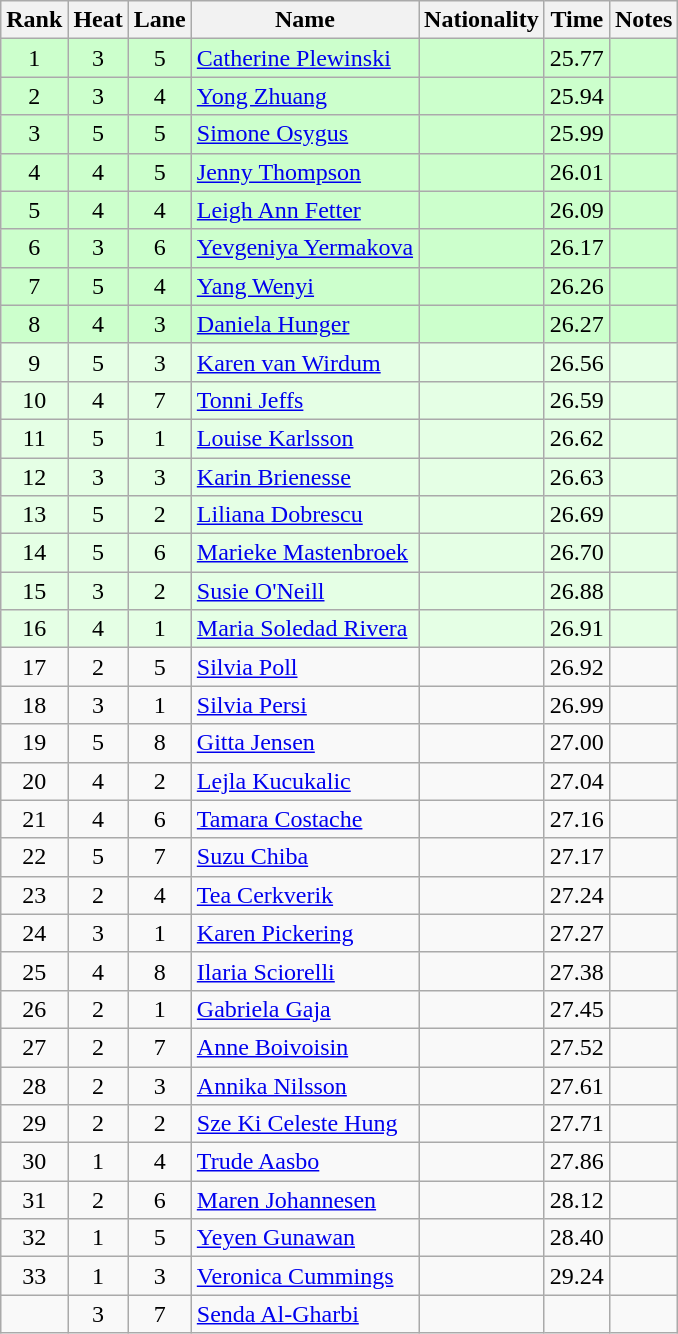<table class="wikitable sortable" style="text-align:center">
<tr>
<th>Rank</th>
<th>Heat</th>
<th>Lane</th>
<th>Name</th>
<th>Nationality</th>
<th>Time</th>
<th>Notes</th>
</tr>
<tr bgcolor=ccffcc>
<td>1</td>
<td>3</td>
<td>5</td>
<td align=left><a href='#'>Catherine Plewinski</a></td>
<td align=left></td>
<td>25.77</td>
<td></td>
</tr>
<tr bgcolor=ccffcc>
<td>2</td>
<td>3</td>
<td>4</td>
<td align=left><a href='#'>Yong Zhuang</a></td>
<td align=left></td>
<td>25.94</td>
<td></td>
</tr>
<tr bgcolor=ccffcc>
<td>3</td>
<td>5</td>
<td>5</td>
<td align=left><a href='#'>Simone Osygus</a></td>
<td align=left></td>
<td>25.99</td>
<td></td>
</tr>
<tr bgcolor=ccffcc>
<td>4</td>
<td>4</td>
<td>5</td>
<td align=left><a href='#'>Jenny Thompson</a></td>
<td align=left></td>
<td>26.01</td>
<td></td>
</tr>
<tr bgcolor=ccffcc>
<td>5</td>
<td>4</td>
<td>4</td>
<td align=left><a href='#'>Leigh Ann Fetter</a></td>
<td align=left></td>
<td>26.09</td>
<td></td>
</tr>
<tr bgcolor=ccffcc>
<td>6</td>
<td>3</td>
<td>6</td>
<td align=left><a href='#'>Yevgeniya Yermakova</a></td>
<td align=left></td>
<td>26.17</td>
<td></td>
</tr>
<tr bgcolor=ccffcc>
<td>7</td>
<td>5</td>
<td>4</td>
<td align=left><a href='#'>Yang Wenyi</a></td>
<td align=left></td>
<td>26.26</td>
<td></td>
</tr>
<tr bgcolor=ccffcc>
<td>8</td>
<td>4</td>
<td>3</td>
<td align=left><a href='#'>Daniela Hunger</a></td>
<td align=left></td>
<td>26.27</td>
<td></td>
</tr>
<tr bgcolor=e5ffe5>
<td>9</td>
<td>5</td>
<td>3</td>
<td align=left><a href='#'>Karen van Wirdum</a></td>
<td align=left></td>
<td>26.56</td>
<td></td>
</tr>
<tr bgcolor=e5ffe5>
<td>10</td>
<td>4</td>
<td>7</td>
<td align=left><a href='#'>Tonni Jeffs</a></td>
<td align=left></td>
<td>26.59</td>
<td></td>
</tr>
<tr bgcolor=e5ffe5>
<td>11</td>
<td>5</td>
<td>1</td>
<td align=left><a href='#'>Louise Karlsson</a></td>
<td align=left></td>
<td>26.62</td>
<td></td>
</tr>
<tr bgcolor=e5ffe5>
<td>12</td>
<td>3</td>
<td>3</td>
<td align=left><a href='#'>Karin Brienesse</a></td>
<td align=left></td>
<td>26.63</td>
<td></td>
</tr>
<tr bgcolor=e5ffe5>
<td>13</td>
<td>5</td>
<td>2</td>
<td align=left><a href='#'>Liliana Dobrescu</a></td>
<td align=left></td>
<td>26.69</td>
<td></td>
</tr>
<tr bgcolor=e5ffe5>
<td>14</td>
<td>5</td>
<td>6</td>
<td align=left><a href='#'>Marieke Mastenbroek</a></td>
<td align=left></td>
<td>26.70</td>
<td></td>
</tr>
<tr bgcolor=e5ffe5>
<td>15</td>
<td>3</td>
<td>2</td>
<td align=left><a href='#'>Susie O'Neill</a></td>
<td align=left></td>
<td>26.88</td>
<td></td>
</tr>
<tr bgcolor=e5ffe5>
<td>16</td>
<td>4</td>
<td>1</td>
<td align=left><a href='#'>Maria Soledad Rivera</a></td>
<td align=left></td>
<td>26.91</td>
<td></td>
</tr>
<tr>
<td>17</td>
<td>2</td>
<td>5</td>
<td align=left><a href='#'>Silvia Poll</a></td>
<td align=left></td>
<td>26.92</td>
<td></td>
</tr>
<tr>
<td>18</td>
<td>3</td>
<td>1</td>
<td align=left><a href='#'>Silvia Persi</a></td>
<td align=left></td>
<td>26.99</td>
<td></td>
</tr>
<tr>
<td>19</td>
<td>5</td>
<td>8</td>
<td align=left><a href='#'>Gitta Jensen</a></td>
<td align=left></td>
<td>27.00</td>
<td></td>
</tr>
<tr>
<td>20</td>
<td>4</td>
<td>2</td>
<td align=left><a href='#'>Lejla Kucukalic</a></td>
<td align=left></td>
<td>27.04</td>
<td></td>
</tr>
<tr>
<td>21</td>
<td>4</td>
<td>6</td>
<td align=left><a href='#'>Tamara Costache</a></td>
<td align=left></td>
<td>27.16</td>
<td></td>
</tr>
<tr>
<td>22</td>
<td>5</td>
<td>7</td>
<td align=left><a href='#'>Suzu Chiba</a></td>
<td align=left></td>
<td>27.17</td>
<td></td>
</tr>
<tr>
<td>23</td>
<td>2</td>
<td>4</td>
<td align=left><a href='#'>Tea Cerkverik</a></td>
<td align=left></td>
<td>27.24</td>
<td></td>
</tr>
<tr>
<td>24</td>
<td>3</td>
<td>1</td>
<td align=left><a href='#'>Karen Pickering</a></td>
<td align=left></td>
<td>27.27</td>
<td></td>
</tr>
<tr>
<td>25</td>
<td>4</td>
<td>8</td>
<td align=left><a href='#'>Ilaria Sciorelli</a></td>
<td align=left></td>
<td>27.38</td>
<td></td>
</tr>
<tr>
<td>26</td>
<td>2</td>
<td>1</td>
<td align=left><a href='#'>Gabriela Gaja</a></td>
<td align=left></td>
<td>27.45</td>
<td></td>
</tr>
<tr>
<td>27</td>
<td>2</td>
<td>7</td>
<td align=left><a href='#'>Anne Boivoisin</a></td>
<td align=left></td>
<td>27.52</td>
<td></td>
</tr>
<tr>
<td>28</td>
<td>2</td>
<td>3</td>
<td align=left><a href='#'>Annika Nilsson</a></td>
<td align=left></td>
<td>27.61</td>
<td></td>
</tr>
<tr>
<td>29</td>
<td>2</td>
<td>2</td>
<td align=left><a href='#'>Sze Ki Celeste Hung</a></td>
<td align=left></td>
<td>27.71</td>
<td></td>
</tr>
<tr>
<td>30</td>
<td>1</td>
<td>4</td>
<td align=left><a href='#'>Trude Aasbo</a></td>
<td align=left></td>
<td>27.86</td>
<td></td>
</tr>
<tr>
<td>31</td>
<td>2</td>
<td>6</td>
<td align=left><a href='#'>Maren Johannesen</a></td>
<td align=left></td>
<td>28.12</td>
<td></td>
</tr>
<tr>
<td>32</td>
<td>1</td>
<td>5</td>
<td align=left><a href='#'>Yeyen Gunawan</a></td>
<td align=left></td>
<td>28.40</td>
<td></td>
</tr>
<tr>
<td>33</td>
<td>1</td>
<td>3</td>
<td align=left><a href='#'>Veronica Cummings</a></td>
<td align=left></td>
<td>29.24</td>
<td></td>
</tr>
<tr>
<td></td>
<td>3</td>
<td>7</td>
<td align=left><a href='#'>Senda Al-Gharbi</a></td>
<td align=left></td>
<td></td>
<td></td>
</tr>
</table>
